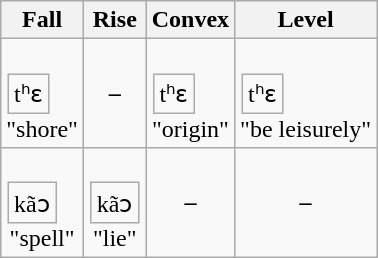<table class="wikitable floatright" style="text-align: center">
<tr>
<th>Fall</th>
<th>Rise</th>
<th>Convex</th>
<th>Level</th>
</tr>
<tr>
<td><br><table cellpadding="1" cellspacing="1"  border="0" style="text-align:left">
<tr>
<td>tʰɛ</td>
</tr>
</table>
"shore"</td>
<td><strong>–</strong></td>
<td><br><table cellpadding="1" cellspacing="1"  border="0" style="text-align:left">
<tr>
<td>tʰɛ</td>
</tr>
</table>
"origin"</td>
<td><br><table cellpadding="1" cellspacing="1"  border="0" style="text-align:left">
<tr>
<td>tʰɛ</td>
</tr>
</table>
"be leisurely"</td>
</tr>
<tr>
<td><br><table cellpadding="1" cellspacing="1"  border="0" style="text-align:left">
<tr>
<td>kãɔ</td>
</tr>
</table>
"spell"</td>
<td><br><table cellpadding="1" cellspacing="1"  border="0" style="text-align:left">
<tr>
<td>kãɔ</td>
</tr>
</table>
"lie"</td>
<td><strong>–</strong></td>
<td><strong>–</strong></td>
</tr>
</table>
